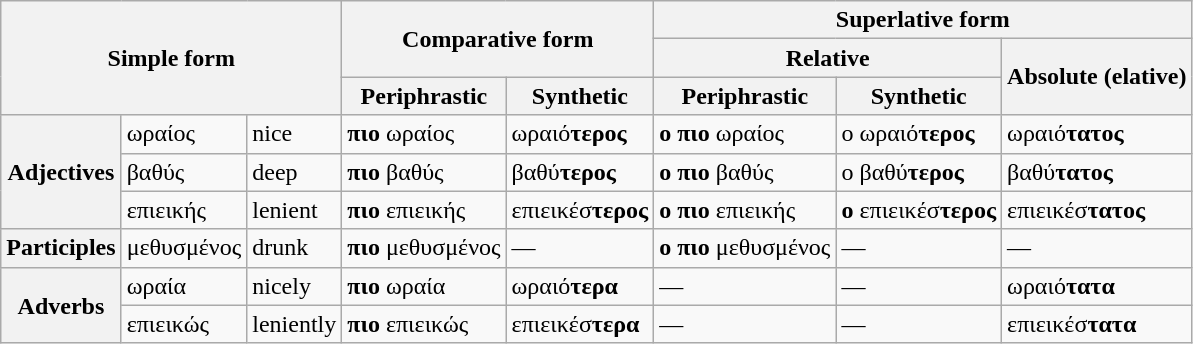<table class="wikitable">
<tr>
<th colspan="3" rowspan="3">Simple form</th>
<th colspan="2" rowspan="2">Comparative form</th>
<th colspan="3" rowspan="1">Superlative form</th>
</tr>
<tr>
<th colspan="2">Relative</th>
<th colspan="1" rowspan="2">Absolute (elative)</th>
</tr>
<tr>
<th colspan="1">Periphrastic</th>
<th colspan="1">Synthetic</th>
<th colspan="1">Periphrastic</th>
<th colspan="1">Synthetic</th>
</tr>
<tr>
<th rowspan="3">Adjectives</th>
<td>ωραίος</td>
<td>nice</td>
<td><strong>πιο</strong> ωραίος</td>
<td>ωραιό<strong>τερος</strong></td>
<td><strong>ο πιο</strong> ωραίος</td>
<td>ο ωραιό<strong>τερος</strong></td>
<td>ωραιό<strong>τατος</strong></td>
</tr>
<tr>
<td>βαθύς</td>
<td>deep</td>
<td><strong>πιο</strong> βαθύς</td>
<td>βαθύ<strong>τερος</strong></td>
<td><strong>ο πιο</strong> βαθύς</td>
<td>ο βαθύ<strong>τερος</strong></td>
<td>βαθύ<strong>τατος</strong></td>
</tr>
<tr>
<td>επιεικής</td>
<td>lenient</td>
<td><strong>πιο</strong> επιεικής</td>
<td>επιεικέσ<strong>τερος</strong></td>
<td><strong>ο πιο</strong> επιεικής</td>
<td><strong>ο</strong> επιεικέσ<strong>τερος</strong></td>
<td>επιεικέσ<strong>τατος</strong></td>
</tr>
<tr>
<th rowspan="1">Participles</th>
<td>μεθυσμένος</td>
<td>drunk</td>
<td><strong>πιο</strong> μεθυσμένος</td>
<td>—</td>
<td><strong>ο πιο</strong> μεθυσμένος</td>
<td>—</td>
<td>—</td>
</tr>
<tr>
<th rowspan="2">Adverbs</th>
<td>ωραία</td>
<td>nicely</td>
<td><strong>πιο</strong> ωραία</td>
<td>ωραιό<strong>τερα</strong></td>
<td>—</td>
<td>—</td>
<td>ωραιό<strong>τατα</strong></td>
</tr>
<tr>
<td>επιεικώς</td>
<td>leniently</td>
<td><strong>πιο</strong> επιεικώς</td>
<td>επιεικέσ<strong>τερα</strong></td>
<td>—</td>
<td>—</td>
<td>επιεικέσ<strong>τατα</strong></td>
</tr>
</table>
